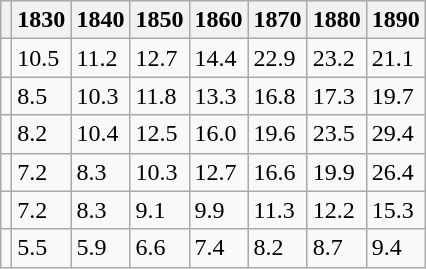<table class="wikitable" style="margin:1em auto;">
<tr>
<th></th>
<th>1830</th>
<th>1840</th>
<th>1850</th>
<th>1860</th>
<th>1870</th>
<th>1880</th>
<th>1890</th>
</tr>
<tr>
<td></td>
<td>10.5</td>
<td>11.2</td>
<td>12.7</td>
<td>14.4</td>
<td>22.9</td>
<td>23.2</td>
<td>21.1</td>
</tr>
<tr>
<td></td>
<td>8.5</td>
<td>10.3</td>
<td>11.8</td>
<td>13.3</td>
<td>16.8</td>
<td>17.3</td>
<td>19.7</td>
</tr>
<tr>
<td></td>
<td>8.2</td>
<td>10.4</td>
<td>12.5</td>
<td>16.0</td>
<td>19.6</td>
<td>23.5</td>
<td>29.4</td>
</tr>
<tr>
<td></td>
<td>7.2</td>
<td>8.3</td>
<td>10.3</td>
<td>12.7</td>
<td>16.6</td>
<td>19.9</td>
<td>26.4</td>
</tr>
<tr ---->
<td></td>
<td>7.2</td>
<td>8.3</td>
<td>9.1</td>
<td>9.9</td>
<td>11.3</td>
<td>12.2</td>
<td>15.3</td>
</tr>
<tr ---->
<td></td>
<td>5.5</td>
<td>5.9</td>
<td>6.6</td>
<td>7.4</td>
<td>8.2</td>
<td>8.7</td>
<td>9.4</td>
</tr>
</table>
